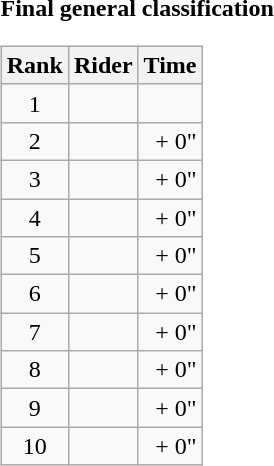<table>
<tr>
<td><strong>Final general classification</strong><br><table class="wikitable">
<tr>
<th scope="col">Rank</th>
<th scope="col">Rider</th>
<th scope="col">Time</th>
</tr>
<tr>
<td style="text-align:center;">1</td>
<td></td>
<td style="text-align:right;"></td>
</tr>
<tr>
<td style="text-align:center;">2</td>
<td></td>
<td style="text-align:right;">+ 0"</td>
</tr>
<tr>
<td style="text-align:center;">3</td>
<td></td>
<td style="text-align:right;">+ 0"</td>
</tr>
<tr>
<td style="text-align:center;">4</td>
<td></td>
<td style="text-align:right;">+ 0"</td>
</tr>
<tr>
<td style="text-align:center;">5</td>
<td></td>
<td style="text-align:right;">+ 0"</td>
</tr>
<tr>
<td style="text-align:center;">6</td>
<td></td>
<td style="text-align:right;">+ 0"</td>
</tr>
<tr>
<td style="text-align:center;">7</td>
<td></td>
<td style="text-align:right;">+ 0"</td>
</tr>
<tr>
<td style="text-align:center;">8</td>
<td></td>
<td style="text-align:right;">+ 0"</td>
</tr>
<tr>
<td style="text-align:center;">9</td>
<td></td>
<td style="text-align:right;">+ 0"</td>
</tr>
<tr>
<td style="text-align:center;">10</td>
<td></td>
<td style="text-align:right;">+ 0"</td>
</tr>
</table>
</td>
</tr>
</table>
